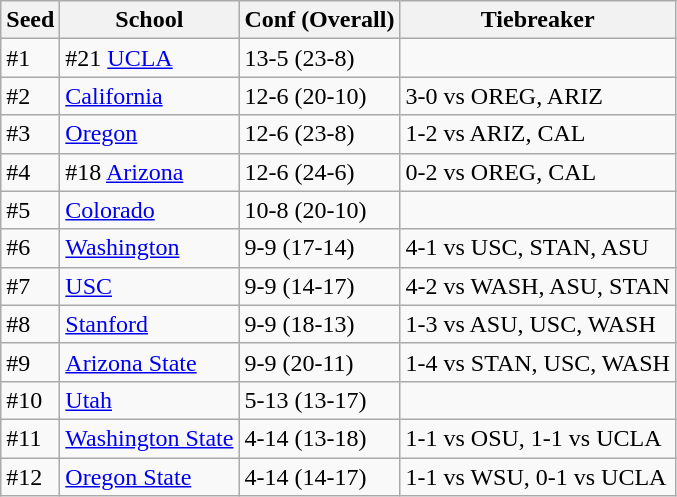<table class="wikitable">
<tr>
<th>Seed</th>
<th>School</th>
<th>Conf (Overall)</th>
<th>Tiebreaker</th>
</tr>
<tr>
<td>#1</td>
<td>#21 <a href='#'>UCLA</a></td>
<td>13-5 (23-8)</td>
<td></td>
</tr>
<tr>
<td>#2</td>
<td><a href='#'>California</a></td>
<td>12-6 (20-10)</td>
<td>3-0 vs OREG, ARIZ</td>
</tr>
<tr>
<td>#3</td>
<td><a href='#'>Oregon</a></td>
<td>12-6 (23-8)</td>
<td>1-2 vs ARIZ, CAL</td>
</tr>
<tr>
<td>#4</td>
<td>#18 <a href='#'>Arizona</a></td>
<td>12-6 (24-6)</td>
<td>0-2 vs OREG, CAL</td>
</tr>
<tr>
<td>#5</td>
<td><a href='#'>Colorado</a></td>
<td>10-8 (20-10)</td>
<td></td>
</tr>
<tr>
<td>#6</td>
<td><a href='#'>Washington</a></td>
<td>9-9 (17-14)</td>
<td>4-1 vs USC, STAN, ASU</td>
</tr>
<tr>
<td>#7</td>
<td><a href='#'>USC</a></td>
<td>9-9 (14-17)</td>
<td>4-2 vs WASH, ASU, STAN</td>
</tr>
<tr>
<td>#8</td>
<td><a href='#'>Stanford</a></td>
<td>9-9 (18-13)</td>
<td>1-3 vs ASU, USC, WASH</td>
</tr>
<tr>
<td>#9</td>
<td><a href='#'>Arizona State</a></td>
<td>9-9 (20-11)</td>
<td>1-4 vs STAN, USC, WASH</td>
</tr>
<tr>
<td>#10</td>
<td><a href='#'>Utah</a></td>
<td>5-13 (13-17)</td>
<td></td>
</tr>
<tr>
<td>#11</td>
<td><a href='#'>Washington State</a></td>
<td>4-14 (13-18)</td>
<td>1-1 vs OSU, 1-1 vs UCLA</td>
</tr>
<tr>
<td>#12</td>
<td><a href='#'>Oregon State</a></td>
<td>4-14 (14-17)</td>
<td>1-1 vs WSU, 0-1 vs UCLA</td>
</tr>
</table>
